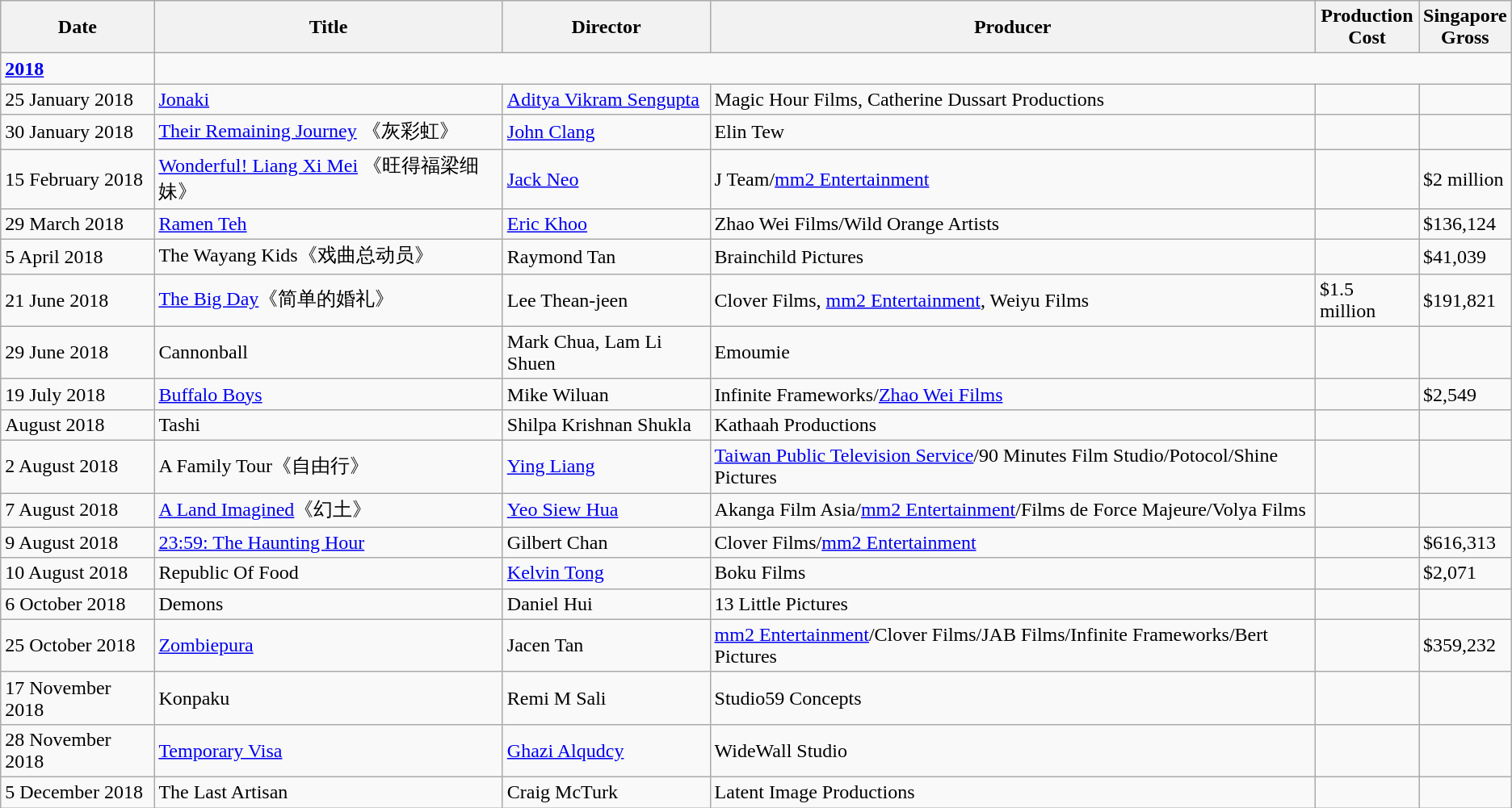<table class="wikitable sortable">
<tr>
<th>Date</th>
<th>Title</th>
<th>Director</th>
<th>Producer</th>
<th>Production<br> Cost</th>
<th>Singapore<br> Gross</th>
</tr>
<tr>
<td><strong><a href='#'>2018</a></strong></td>
</tr>
<tr>
<td>25 January 2018</td>
<td><a href='#'>Jonaki</a></td>
<td><a href='#'>Aditya Vikram Sengupta</a></td>
<td>Magic Hour Films, Catherine Dussart Productions</td>
<td></td>
<td></td>
</tr>
<tr>
<td>30 January 2018</td>
<td><a href='#'>Their Remaining Journey</a> 《灰彩虹》</td>
<td><a href='#'>John Clang</a></td>
<td>Elin Tew</td>
<td></td>
<td></td>
</tr>
<tr>
<td>15 February 2018</td>
<td><a href='#'>Wonderful! Liang Xi Mei</a> 《旺得福梁细妹》</td>
<td><a href='#'>Jack Neo</a></td>
<td>J Team/<a href='#'>mm2 Entertainment</a></td>
<td></td>
<td>$2 million</td>
</tr>
<tr>
<td>29 March 2018</td>
<td><a href='#'>Ramen Teh</a></td>
<td><a href='#'>Eric Khoo</a></td>
<td>Zhao Wei Films/Wild Orange Artists</td>
<td></td>
<td>$136,124</td>
</tr>
<tr>
<td>5 April 2018</td>
<td>The Wayang Kids《戏曲总动员》</td>
<td>Raymond Tan</td>
<td>Brainchild Pictures</td>
<td></td>
<td>$41,039</td>
</tr>
<tr>
<td>21 June 2018</td>
<td><a href='#'>The Big Day</a>《简单的婚礼》</td>
<td>Lee Thean-jeen</td>
<td>Clover Films, <a href='#'>mm2 Entertainment</a>, Weiyu Films</td>
<td>$1.5 million</td>
<td>$191,821</td>
</tr>
<tr>
<td>29 June 2018</td>
<td>Cannonball</td>
<td>Mark Chua, Lam Li Shuen</td>
<td>Emoumie</td>
<td></td>
<td></td>
</tr>
<tr>
<td>19 July 2018</td>
<td><a href='#'>Buffalo Boys</a></td>
<td>Mike Wiluan</td>
<td>Infinite Frameworks/<a href='#'>Zhao Wei Films</a></td>
<td></td>
<td>$2,549</td>
</tr>
<tr>
<td>August 2018</td>
<td>Tashi</td>
<td>Shilpa Krishnan Shukla</td>
<td>Kathaah Productions</td>
<td></td>
<td></td>
</tr>
<tr>
<td>2 August 2018</td>
<td>A Family Tour《自由行》</td>
<td><a href='#'>Ying Liang</a></td>
<td><a href='#'>Taiwan Public Television Service</a>/90 Minutes Film Studio/Potocol/Shine Pictures</td>
<td></td>
<td></td>
</tr>
<tr>
<td>7 August 2018</td>
<td><a href='#'>A Land Imagined</a>《幻土》</td>
<td><a href='#'>Yeo Siew Hua</a></td>
<td>Akanga Film Asia/<a href='#'>mm2 Entertainment</a>/Films de Force Majeure/Volya Films</td>
<td></td>
<td></td>
</tr>
<tr>
<td>9 August 2018</td>
<td><a href='#'>23:59: The Haunting Hour</a></td>
<td>Gilbert Chan</td>
<td>Clover Films/<a href='#'>mm2 Entertainment</a></td>
<td></td>
<td>$616,313</td>
</tr>
<tr>
<td>10 August 2018</td>
<td>Republic Of Food</td>
<td><a href='#'>Kelvin Tong</a></td>
<td>Boku Films</td>
<td></td>
<td>$2,071</td>
</tr>
<tr>
<td>6 October 2018</td>
<td>Demons</td>
<td>Daniel Hui</td>
<td>13 Little Pictures</td>
<td></td>
<td></td>
</tr>
<tr>
<td>25 October 2018</td>
<td><a href='#'>Zombiepura</a></td>
<td>Jacen Tan</td>
<td><a href='#'>mm2 Entertainment</a>/Clover Films/JAB Films/Infinite Frameworks/Bert Pictures</td>
<td></td>
<td>$359,232</td>
</tr>
<tr>
<td>17 November 2018</td>
<td>Konpaku</td>
<td>Remi M Sali</td>
<td>Studio59 Concepts</td>
<td></td>
<td></td>
</tr>
<tr>
<td>28 November 2018</td>
<td><a href='#'>Temporary Visa</a></td>
<td><a href='#'>Ghazi Alqudcy</a></td>
<td>WideWall Studio</td>
<td></td>
<td></td>
</tr>
<tr>
<td>5 December 2018</td>
<td>The Last Artisan</td>
<td>Craig McTurk</td>
<td>Latent Image Productions</td>
<td></td>
<td></td>
</tr>
</table>
